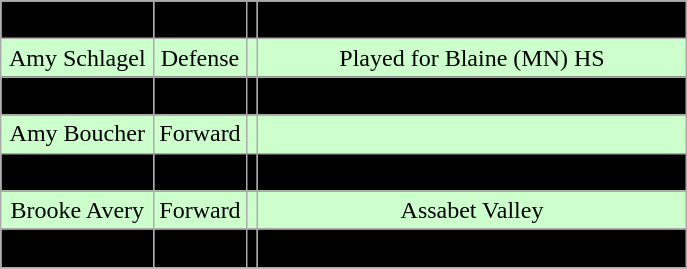<table class="wikitable">
<tr align="center">
</tr>
<tr align="center" bgcolor=" ">
<td>Julia Fedeski</td>
<td>Defense</td>
<td></td>
<td>Played with Toronto Aeros</td>
</tr>
<tr align="center" bgcolor="#ccffcc">
<td>Amy Schlagel</td>
<td>Defense</td>
<td></td>
<td>Played for Blaine (MN) HS</td>
</tr>
<tr align="center" bgcolor=" ">
<td>Kaylee Forster</td>
<td>Defense</td>
<td></td>
<td>Played for Elk River (MN) HS</td>
</tr>
<tr align="center" bgcolor="#ccffcc">
<td>Amy Boucher</td>
<td>Forward</td>
<td></td>
<td></td>
</tr>
<tr align="center" bgcolor=" ">
<td>Ali Prause</td>
<td>Forward</td>
<td></td>
<td>Played for Benilde-St. Margaret's (MN) HS</td>
</tr>
<tr align="center" bgcolor="#ccffcc">
<td>Brooke Avery</td>
<td>Forward</td>
<td></td>
<td>Assabet Valley</td>
</tr>
<tr align="center" bgcolor=" ">
<td>Carlee Toews</td>
<td>Forward</td>
<td></td>
<td>Okanagan Hockey Academy</td>
</tr>
<tr align="center" bgcolor=" ">
</tr>
</table>
